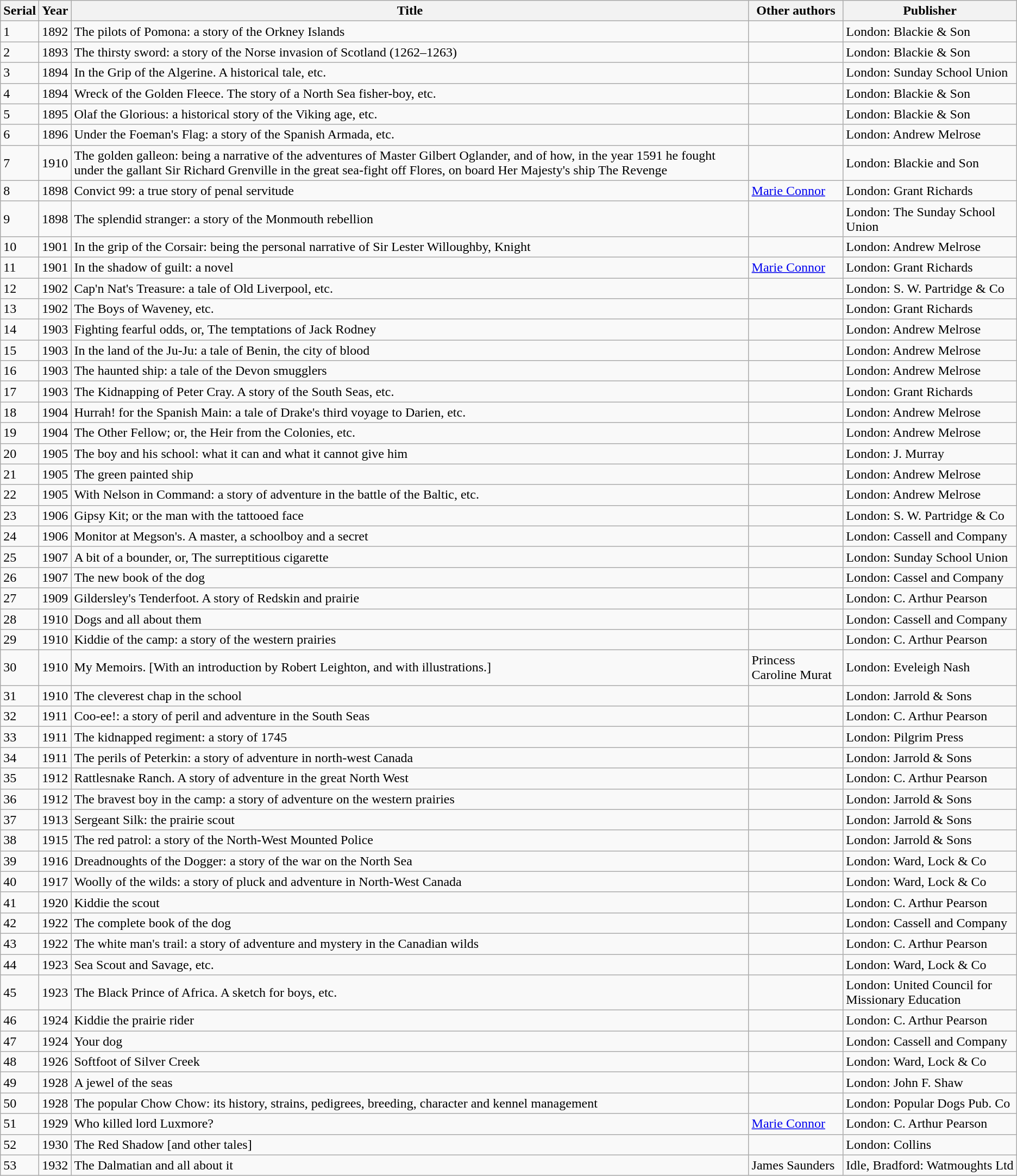<table class="wikitable sortable">
<tr>
<th>Serial</th>
<th>Year</th>
<th>Title</th>
<th>Other authors</th>
<th>Publisher</th>
</tr>
<tr>
<td>1</td>
<td>1892</td>
<td>The pilots of Pomona: a story of the Orkney Islands</td>
<td></td>
<td>London: Blackie & Son</td>
</tr>
<tr>
<td>2</td>
<td>1893</td>
<td>The thirsty sword: a story of the Norse invasion of Scotland (1262–1263)</td>
<td></td>
<td>London: Blackie & Son</td>
</tr>
<tr>
<td>3</td>
<td>1894</td>
<td>In the Grip of the Algerine. A historical tale, etc.</td>
<td></td>
<td>London: Sunday School Union</td>
</tr>
<tr>
<td>4</td>
<td>1894</td>
<td>Wreck of the Golden Fleece. The story of a North Sea fisher-boy, etc.</td>
<td></td>
<td>London: Blackie & Son</td>
</tr>
<tr>
<td>5</td>
<td>1895</td>
<td>Olaf the Glorious: a historical story of the Viking age, etc.</td>
<td></td>
<td>London: Blackie & Son</td>
</tr>
<tr>
<td>6</td>
<td>1896</td>
<td>Under the Foeman's Flag: a story of the Spanish Armada, etc.</td>
<td></td>
<td>London: Andrew Melrose</td>
</tr>
<tr>
<td>7</td>
<td>1910</td>
<td>The golden galleon: being a narrative of the adventures of Master Gilbert Oglander, and of how, in the year 1591 he fought under the gallant Sir Richard Grenville in the great sea-fight off Flores, on board Her Majesty's ship The Revenge</td>
<td></td>
<td>London: Blackie and Son</td>
</tr>
<tr>
<td>8</td>
<td>1898</td>
<td>Convict 99: a true story of penal servitude</td>
<td><a href='#'>Marie Connor</a></td>
<td>London: Grant Richards</td>
</tr>
<tr>
<td>9</td>
<td>1898</td>
<td>The splendid stranger: a story of the Monmouth rebellion</td>
<td></td>
<td>London: The Sunday School Union</td>
</tr>
<tr>
<td>10</td>
<td>1901</td>
<td>In the grip of the Corsair: being the personal narrative of Sir Lester Willoughby, Knight</td>
<td></td>
<td>London: Andrew Melrose</td>
</tr>
<tr>
<td>11</td>
<td>1901</td>
<td>In the shadow of guilt: a novel</td>
<td><a href='#'>Marie Connor</a></td>
<td>London: Grant Richards</td>
</tr>
<tr>
<td>12</td>
<td>1902</td>
<td>Cap'n Nat's Treasure: a tale of Old Liverpool, etc.</td>
<td></td>
<td>London: S. W. Partridge & Co</td>
</tr>
<tr>
<td>13</td>
<td>1902</td>
<td>The Boys of Waveney, etc.</td>
<td></td>
<td>London: Grant Richards</td>
</tr>
<tr>
<td>14</td>
<td>1903</td>
<td>Fighting fearful odds, or, The temptations of Jack Rodney</td>
<td></td>
<td>London: Andrew Melrose</td>
</tr>
<tr>
<td>15</td>
<td>1903</td>
<td>In the land of the Ju-Ju: a tale of Benin, the city of blood</td>
<td></td>
<td>London: Andrew Melrose</td>
</tr>
<tr>
<td>16</td>
<td>1903</td>
<td>The haunted ship: a tale of the Devon smugglers</td>
<td></td>
<td>London: Andrew Melrose</td>
</tr>
<tr>
<td>17</td>
<td>1903</td>
<td>The Kidnapping of Peter Cray. A story of the South Seas, etc.</td>
<td></td>
<td>London: Grant Richards</td>
</tr>
<tr>
<td>18</td>
<td>1904</td>
<td>Hurrah! for the Spanish Main: a tale of Drake's third voyage to Darien, etc.</td>
<td></td>
<td>London: Andrew Melrose</td>
</tr>
<tr>
<td>19</td>
<td>1904</td>
<td>The Other Fellow; or, the Heir from the Colonies, etc.</td>
<td></td>
<td>London: Andrew Melrose</td>
</tr>
<tr>
<td>20</td>
<td>1905</td>
<td>The boy and his school: what it can and what it cannot give him</td>
<td></td>
<td>London: J. Murray</td>
</tr>
<tr>
<td>21</td>
<td>1905</td>
<td>The green painted ship</td>
<td></td>
<td>London: Andrew Melrose</td>
</tr>
<tr>
<td>22</td>
<td>1905</td>
<td>With Nelson in Command: a story of adventure in the battle of the Baltic, etc.</td>
<td></td>
<td>London: Andrew Melrose</td>
</tr>
<tr>
<td>23</td>
<td>1906</td>
<td>Gipsy Kit; or the man with the tattooed face</td>
<td></td>
<td>London: S. W. Partridge & Co</td>
</tr>
<tr>
<td>24</td>
<td>1906</td>
<td>Monitor at Megson's. A master, a schoolboy and a secret</td>
<td></td>
<td>London: Cassell and Company</td>
</tr>
<tr>
<td>25</td>
<td>1907</td>
<td>A bit of a bounder, or, The surreptitious cigarette</td>
<td></td>
<td>London: Sunday School Union</td>
</tr>
<tr>
<td>26</td>
<td>1907</td>
<td>The new book of the dog</td>
<td></td>
<td>London: Cassel and Company</td>
</tr>
<tr>
<td>27</td>
<td>1909</td>
<td>Gildersley's Tenderfoot. A story of Redskin and prairie</td>
<td></td>
<td>London: C. Arthur Pearson</td>
</tr>
<tr>
<td>28</td>
<td>1910</td>
<td>Dogs and all about them</td>
<td></td>
<td>London: Cassell and Company</td>
</tr>
<tr>
<td>29</td>
<td>1910</td>
<td>Kiddie of the camp: a story of the western prairies</td>
<td></td>
<td>London: C. Arthur Pearson</td>
</tr>
<tr>
<td>30</td>
<td>1910</td>
<td>My Memoirs. [With an introduction by Robert Leighton, and with illustrations.]</td>
<td>Princess Caroline Murat</td>
<td>London: Eveleigh Nash</td>
</tr>
<tr>
<td>31</td>
<td>1910</td>
<td>The cleverest chap in the school</td>
<td></td>
<td>London: Jarrold & Sons</td>
</tr>
<tr>
<td>32</td>
<td>1911</td>
<td>Coo-ee!: a story of peril and adventure in the South Seas</td>
<td></td>
<td>London: C. Arthur Pearson</td>
</tr>
<tr>
<td>33</td>
<td>1911</td>
<td>The kidnapped regiment: a story of 1745</td>
<td></td>
<td>London: Pilgrim Press</td>
</tr>
<tr>
<td>34</td>
<td>1911</td>
<td>The perils of Peterkin: a story of adventure in north-west Canada</td>
<td></td>
<td>London: Jarrold & Sons</td>
</tr>
<tr>
<td>35</td>
<td>1912</td>
<td>Rattlesnake Ranch. A story of adventure in the great North West</td>
<td></td>
<td>London: C. Arthur Pearson</td>
</tr>
<tr>
<td>36</td>
<td>1912</td>
<td>The bravest boy in the camp: a story of adventure on the western prairies</td>
<td></td>
<td>London: Jarrold & Sons</td>
</tr>
<tr>
<td>37</td>
<td>1913</td>
<td>Sergeant Silk: the prairie scout</td>
<td></td>
<td>London: Jarrold & Sons</td>
</tr>
<tr>
<td>38</td>
<td>1915</td>
<td>The red patrol: a story of the North-West Mounted Police</td>
<td></td>
<td>London: Jarrold & Sons</td>
</tr>
<tr>
<td>39</td>
<td>1916</td>
<td>Dreadnoughts of the Dogger: a story of the war on the North Sea</td>
<td></td>
<td>London: Ward, Lock & Co</td>
</tr>
<tr>
<td>40</td>
<td>1917</td>
<td>Woolly of the wilds: a story of pluck and adventure in North-West Canada</td>
<td></td>
<td>London: Ward, Lock & Co</td>
</tr>
<tr>
<td>41</td>
<td>1920</td>
<td>Kiddie the scout</td>
<td></td>
<td>London: C. Arthur Pearson</td>
</tr>
<tr>
<td>42</td>
<td>1922</td>
<td>The complete book of the dog</td>
<td></td>
<td>London: Cassell and Company</td>
</tr>
<tr>
<td>43</td>
<td>1922</td>
<td>The white man's trail: a story of adventure and mystery in the Canadian wilds</td>
<td></td>
<td>London: C. Arthur Pearson</td>
</tr>
<tr>
<td>44</td>
<td>1923</td>
<td>Sea Scout and Savage, etc.</td>
<td></td>
<td>London: Ward, Lock & Co</td>
</tr>
<tr>
<td>45</td>
<td>1923</td>
<td>The Black Prince of Africa. A sketch for boys, etc.</td>
<td></td>
<td>London: United Council for Missionary Education</td>
</tr>
<tr>
<td>46</td>
<td>1924</td>
<td>Kiddie the prairie rider</td>
<td></td>
<td>London: C. Arthur Pearson</td>
</tr>
<tr>
<td>47</td>
<td>1924</td>
<td>Your dog</td>
<td></td>
<td>London: Cassell and Company</td>
</tr>
<tr>
<td>48</td>
<td>1926</td>
<td>Softfoot of Silver Creek</td>
<td></td>
<td>London: Ward, Lock & Co</td>
</tr>
<tr>
<td>49</td>
<td>1928</td>
<td>A jewel of the seas</td>
<td></td>
<td>London: John F. Shaw</td>
</tr>
<tr>
<td>50</td>
<td>1928</td>
<td>The popular Chow Chow: its history, strains, pedigrees, breeding, character and kennel management</td>
<td></td>
<td>London: Popular Dogs Pub. Co</td>
</tr>
<tr>
<td>51</td>
<td>1929</td>
<td>Who killed lord Luxmore?</td>
<td><a href='#'>Marie Connor</a></td>
<td>London: C. Arthur Pearson</td>
</tr>
<tr>
<td>52</td>
<td>1930</td>
<td>The Red Shadow [and other tales]</td>
<td></td>
<td>London: Collins</td>
</tr>
<tr>
<td>53</td>
<td>1932</td>
<td>The Dalmatian and all about it</td>
<td>James Saunders</td>
<td>Idle, Bradford: Watmoughts Ltd</td>
</tr>
</table>
